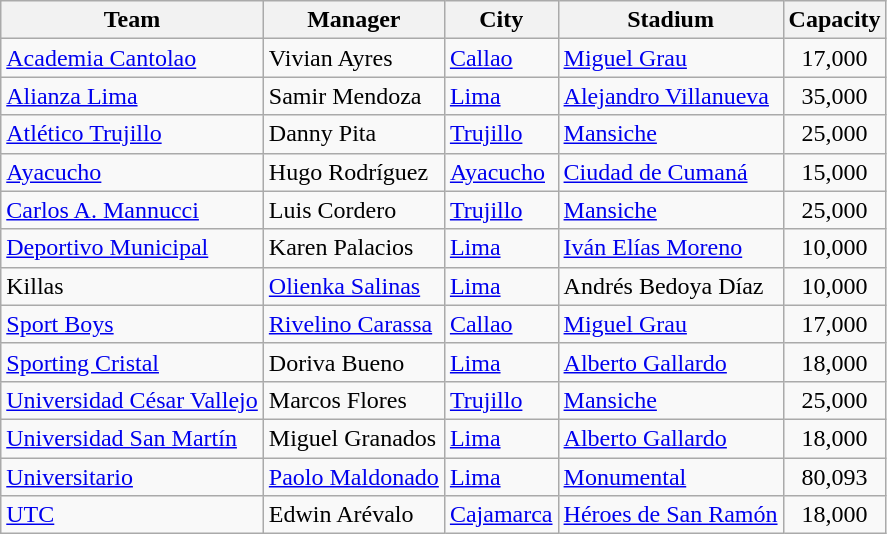<table class="wikitable sortable">
<tr>
<th>Team</th>
<th>Manager</th>
<th>City</th>
<th>Stadium</th>
<th>Capacity</th>
</tr>
<tr>
<td><a href='#'>Academia Cantolao</a></td>
<td> Vivian Ayres</td>
<td><a href='#'>Callao</a></td>
<td><a href='#'>Miguel Grau</a></td>
<td align="center">17,000</td>
</tr>
<tr>
<td><a href='#'>Alianza Lima</a></td>
<td> Samir Mendoza</td>
<td><a href='#'>Lima</a></td>
<td><a href='#'>Alejandro Villanueva</a></td>
<td align="center">35,000</td>
</tr>
<tr>
<td><a href='#'>Atlético Trujillo</a></td>
<td> Danny Pita</td>
<td><a href='#'>Trujillo</a></td>
<td><a href='#'>Mansiche</a></td>
<td align="center">25,000</td>
</tr>
<tr>
<td><a href='#'>Ayacucho</a></td>
<td> Hugo Rodríguez</td>
<td><a href='#'>Ayacucho</a></td>
<td><a href='#'>Ciudad de Cumaná</a></td>
<td align="center">15,000</td>
</tr>
<tr>
<td><a href='#'>Carlos A. Mannucci</a></td>
<td> Luis Cordero</td>
<td><a href='#'>Trujillo</a></td>
<td><a href='#'>Mansiche</a></td>
<td align="center">25,000</td>
</tr>
<tr>
<td><a href='#'>Deportivo Municipal</a></td>
<td> Karen Palacios</td>
<td><a href='#'>Lima</a></td>
<td><a href='#'>Iván Elías Moreno</a></td>
<td align="center">10,000</td>
</tr>
<tr>
<td>Killas</td>
<td> <a href='#'>Olienka Salinas</a></td>
<td><a href='#'>Lima</a></td>
<td>Andrés Bedoya Díaz</td>
<td align="center">10,000</td>
</tr>
<tr>
<td><a href='#'>Sport Boys</a></td>
<td> <a href='#'>Rivelino Carassa</a></td>
<td><a href='#'>Callao</a></td>
<td><a href='#'>Miguel Grau</a></td>
<td align="center">17,000</td>
</tr>
<tr>
<td><a href='#'>Sporting Cristal</a></td>
<td> Doriva Bueno</td>
<td><a href='#'>Lima</a></td>
<td><a href='#'>Alberto Gallardo</a></td>
<td align="center">18,000</td>
</tr>
<tr>
<td><a href='#'>Universidad César Vallejo</a></td>
<td> Marcos Flores</td>
<td><a href='#'>Trujillo</a></td>
<td><a href='#'>Mansiche</a></td>
<td align="center">25,000</td>
</tr>
<tr>
<td><a href='#'>Universidad San Martín</a></td>
<td> Miguel Granados</td>
<td><a href='#'>Lima</a></td>
<td><a href='#'>Alberto Gallardo</a></td>
<td align="center">18,000</td>
</tr>
<tr>
<td><a href='#'>Universitario</a></td>
<td> <a href='#'>Paolo Maldonado</a></td>
<td><a href='#'>Lima</a></td>
<td><a href='#'>Monumental</a></td>
<td align="center">80,093</td>
</tr>
<tr>
<td><a href='#'>UTC</a></td>
<td> Edwin Arévalo</td>
<td><a href='#'>Cajamarca</a></td>
<td><a href='#'>Héroes de San Ramón</a></td>
<td align="center">18,000</td>
</tr>
</table>
